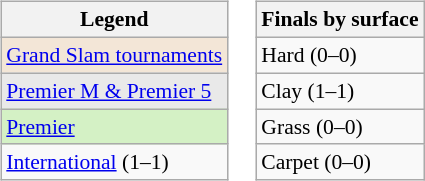<table>
<tr valign=top>
<td><br><table class=wikitable style="font-size:90%">
<tr>
<th>Legend</th>
</tr>
<tr style="background:#f3e6d7;">
<td><a href='#'>Grand Slam tournaments</a></td>
</tr>
<tr style="background:#e9e9e9;">
<td><a href='#'>Premier M & Premier 5</a></td>
</tr>
<tr style="background:#d4f1c5;">
<td><a href='#'>Premier</a></td>
</tr>
<tr>
<td><a href='#'>International</a> (1–1)</td>
</tr>
</table>
</td>
<td><br><table class=wikitable style="font-size:90%">
<tr>
<th>Finals by surface</th>
</tr>
<tr>
<td>Hard (0–0)</td>
</tr>
<tr>
<td>Clay (1–1)</td>
</tr>
<tr>
<td>Grass (0–0)</td>
</tr>
<tr>
<td>Carpet (0–0)</td>
</tr>
</table>
</td>
</tr>
</table>
